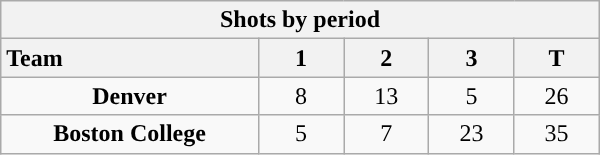<table class="wikitable" style="width:25em; text-align:right;">
<tr>
<th colspan=6>Shots by period</th>
</tr>
<tr>
<th style="width:10em; text-align:left;">Team</th>
<th style="width:3em;">1</th>
<th style="width:3em;">2</th>
<th style="width:3em;">3</th>
<th style="width:3em;">T</th>
</tr>
<tr>
<td align=center><strong>Denver</strong></td>
<td align=center>8</td>
<td align=center>13</td>
<td align=center>5</td>
<td align=center>26</td>
</tr>
<tr>
<td align=center><strong>Boston College</strong></td>
<td align=center>5</td>
<td align=center>7</td>
<td align=center>23</td>
<td align=center>35</td>
</tr>
</table>
